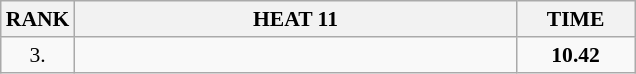<table class="wikitable" style="border-collapse: collapse; font-size: 90%;">
<tr>
<th>RANK</th>
<th style="width: 20em">HEAT 11</th>
<th style="width: 5em">TIME</th>
</tr>
<tr>
<td align="center">3.</td>
<td></td>
<td align="center"><strong>10.42</strong></td>
</tr>
</table>
